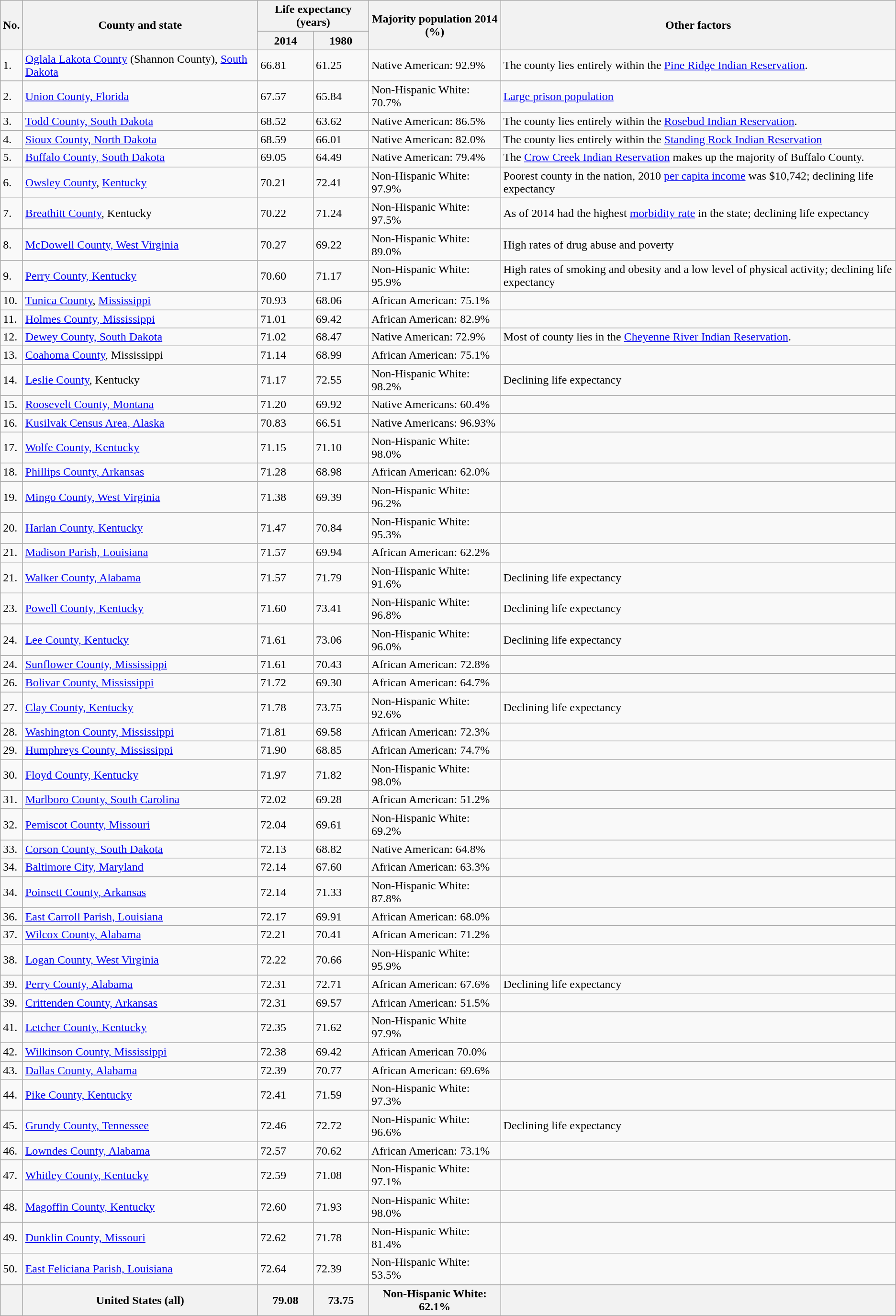<table class="wikitable sortable">
<tr>
<th rowspan=2>No.</th>
<th rowspan=2>County and state</th>
<th colspan=2>Life expectancy (years)</th>
<th rowspan=2>Majority population 2014<br>(%)</th>
<th rowspan=2 class=unsortable>Other factors</th>
</tr>
<tr>
<th>2014</th>
<th>1980</th>
</tr>
<tr>
<td>1.</td>
<td><a href='#'>Oglala Lakota County</a> (Shannon County), <a href='#'>South Dakota</a></td>
<td>66.81</td>
<td>61.25</td>
<td>Native American: 92.9%</td>
<td>The county lies entirely within the <a href='#'>Pine Ridge Indian Reservation</a>.</td>
</tr>
<tr>
<td>2.</td>
<td><a href='#'>Union County, Florida</a></td>
<td>67.57</td>
<td>65.84</td>
<td>Non-Hispanic White: 70.7%</td>
<td><a href='#'>Large prison population</a></td>
</tr>
<tr>
<td>3.</td>
<td><a href='#'>Todd County, South Dakota</a></td>
<td>68.52</td>
<td>63.62</td>
<td>Native American: 86.5%</td>
<td>The county lies entirely within the <a href='#'>Rosebud Indian Reservation</a>.</td>
</tr>
<tr>
<td>4.</td>
<td><a href='#'>Sioux County, North Dakota</a></td>
<td>68.59</td>
<td>66.01</td>
<td>Native American: 82.0%</td>
<td>The county lies entirely within the <a href='#'>Standing Rock Indian Reservation</a></td>
</tr>
<tr>
<td>5.</td>
<td><a href='#'>Buffalo County, South Dakota</a></td>
<td>69.05</td>
<td>64.49</td>
<td>Native American: 79.4%</td>
<td>The <a href='#'>Crow Creek Indian Reservation</a> makes up the majority of Buffalo County.</td>
</tr>
<tr>
<td>6.</td>
<td><a href='#'>Owsley County</a>, <a href='#'>Kentucky</a></td>
<td>70.21</td>
<td>72.41</td>
<td>Non-Hispanic White: 97.9%</td>
<td>Poorest county in the nation, 2010 <a href='#'>per capita income</a> was $10,742; declining life expectancy</td>
</tr>
<tr>
<td>7.</td>
<td><a href='#'>Breathitt County</a>, Kentucky</td>
<td>70.22</td>
<td>71.24</td>
<td>Non-Hispanic White: 97.5%</td>
<td>As of 2014 had the highest <a href='#'>morbidity rate</a> in the state; declining life expectancy</td>
</tr>
<tr>
<td>8.</td>
<td><a href='#'>McDowell County, West Virginia</a></td>
<td>70.27</td>
<td>69.22</td>
<td>Non-Hispanic White: 89.0%</td>
<td>High rates of drug abuse and poverty</td>
</tr>
<tr>
<td>9.</td>
<td><a href='#'>Perry County, Kentucky</a></td>
<td>70.60</td>
<td>71.17</td>
<td>Non-Hispanic White: 95.9%</td>
<td>High rates of smoking and obesity and a low level of physical activity; declining life expectancy</td>
</tr>
<tr>
<td>10.</td>
<td><a href='#'>Tunica County</a>, <a href='#'>Mississippi</a></td>
<td>70.93</td>
<td>68.06</td>
<td>African American: 75.1%</td>
<td></td>
</tr>
<tr>
<td>11.</td>
<td><a href='#'>Holmes County, Mississippi</a></td>
<td>71.01</td>
<td>69.42</td>
<td>African American: 82.9%</td>
<td></td>
</tr>
<tr>
<td>12.</td>
<td><a href='#'>Dewey County, South Dakota</a></td>
<td>71.02</td>
<td>68.47</td>
<td>Native American: 72.9%</td>
<td>Most of county lies in the <a href='#'>Cheyenne River Indian Reservation</a>.</td>
</tr>
<tr>
<td>13.</td>
<td><a href='#'>Coahoma County</a>, Mississippi</td>
<td>71.14</td>
<td>68.99</td>
<td>African American: 75.1%</td>
<td></td>
</tr>
<tr>
<td>14.</td>
<td><a href='#'>Leslie County</a>, Kentucky</td>
<td>71.17</td>
<td>72.55</td>
<td>Non-Hispanic White: 98.2%</td>
<td>Declining life expectancy</td>
</tr>
<tr>
<td>15.</td>
<td><a href='#'>Roosevelt County, Montana</a></td>
<td>71.20</td>
<td>69.92</td>
<td>Native Americans: 60.4%</td>
<td></td>
</tr>
<tr>
<td>16.</td>
<td><a href='#'>Kusilvak Census Area, Alaska</a></td>
<td>70.83</td>
<td>66.51</td>
<td>Native Americans: 96.93%</td>
<td></td>
</tr>
<tr>
<td>17.</td>
<td><a href='#'>Wolfe County, Kentucky</a></td>
<td>71.15</td>
<td>71.10</td>
<td>Non-Hispanic White: 98.0%</td>
<td></td>
</tr>
<tr>
<td>18.</td>
<td><a href='#'>Phillips County, Arkansas</a></td>
<td>71.28</td>
<td>68.98</td>
<td>African American: 62.0%</td>
<td></td>
</tr>
<tr>
<td>19.</td>
<td><a href='#'>Mingo County, West Virginia</a></td>
<td>71.38</td>
<td>69.39</td>
<td>Non-Hispanic White: 96.2%</td>
<td></td>
</tr>
<tr>
<td>20.</td>
<td><a href='#'>Harlan County, Kentucky</a></td>
<td>71.47</td>
<td>70.84</td>
<td>Non-Hispanic White: 95.3%</td>
<td></td>
</tr>
<tr>
<td>21.</td>
<td><a href='#'>Madison Parish, Louisiana</a></td>
<td>71.57</td>
<td>69.94</td>
<td>African American: 62.2%</td>
<td></td>
</tr>
<tr>
<td>21.</td>
<td><a href='#'>Walker County, Alabama</a></td>
<td>71.57</td>
<td>71.79</td>
<td>Non-Hispanic White: 91.6%</td>
<td>Declining life expectancy</td>
</tr>
<tr>
<td>23.</td>
<td><a href='#'>Powell County, Kentucky</a></td>
<td>71.60</td>
<td>73.41</td>
<td>Non-Hispanic White: 96.8%</td>
<td>Declining life expectancy</td>
</tr>
<tr>
<td>24.</td>
<td><a href='#'>Lee County, Kentucky</a></td>
<td>71.61</td>
<td>73.06</td>
<td>Non-Hispanic White: 96.0%</td>
<td>Declining life expectancy</td>
</tr>
<tr>
<td>24.</td>
<td><a href='#'>Sunflower County, Mississippi</a></td>
<td>71.61</td>
<td>70.43</td>
<td>African American: 72.8%</td>
<td></td>
</tr>
<tr>
<td>26.</td>
<td><a href='#'>Bolivar County, Mississippi</a></td>
<td>71.72</td>
<td>69.30</td>
<td>African American: 64.7%</td>
<td></td>
</tr>
<tr>
<td>27.</td>
<td><a href='#'>Clay County, Kentucky</a></td>
<td>71.78</td>
<td>73.75</td>
<td>Non-Hispanic White: 92.6%</td>
<td>Declining life expectancy</td>
</tr>
<tr>
<td>28.</td>
<td><a href='#'>Washington County, Mississippi</a></td>
<td>71.81</td>
<td>69.58</td>
<td>African American: 72.3%</td>
<td></td>
</tr>
<tr>
<td>29.</td>
<td><a href='#'>Humphreys County, Mississippi</a></td>
<td>71.90</td>
<td>68.85</td>
<td>African American: 74.7%</td>
<td></td>
</tr>
<tr>
<td>30.</td>
<td><a href='#'>Floyd County, Kentucky</a></td>
<td>71.97</td>
<td>71.82</td>
<td>Non-Hispanic White: 98.0%</td>
<td></td>
</tr>
<tr>
<td>31.</td>
<td><a href='#'>Marlboro County, South Carolina</a></td>
<td>72.02</td>
<td>69.28</td>
<td>African American: 51.2%</td>
<td></td>
</tr>
<tr>
<td>32.</td>
<td><a href='#'>Pemiscot County, Missouri</a></td>
<td>72.04</td>
<td>69.61</td>
<td>Non-Hispanic White: 69.2%</td>
<td></td>
</tr>
<tr>
<td>33.</td>
<td><a href='#'>Corson County, South Dakota</a></td>
<td>72.13</td>
<td>68.82</td>
<td>Native American: 64.8%</td>
<td></td>
</tr>
<tr>
<td>34.</td>
<td><a href='#'>Baltimore City, Maryland</a></td>
<td>72.14</td>
<td>67.60</td>
<td>African American: 63.3%</td>
<td></td>
</tr>
<tr>
<td>34.</td>
<td><a href='#'>Poinsett County, Arkansas</a></td>
<td>72.14</td>
<td>71.33</td>
<td>Non-Hispanic White: 87.8%</td>
<td></td>
</tr>
<tr>
<td>36.</td>
<td><a href='#'>East Carroll Parish, Louisiana</a></td>
<td>72.17</td>
<td>69.91</td>
<td>African American: 68.0%</td>
<td></td>
</tr>
<tr>
<td>37.</td>
<td><a href='#'>Wilcox County, Alabama</a></td>
<td>72.21</td>
<td>70.41</td>
<td>African American: 71.2%</td>
<td></td>
</tr>
<tr>
<td>38.</td>
<td><a href='#'>Logan County, West Virginia</a></td>
<td>72.22</td>
<td>70.66</td>
<td>Non-Hispanic White: 95.9%</td>
<td></td>
</tr>
<tr>
<td>39.</td>
<td><a href='#'>Perry County, Alabama</a></td>
<td>72.31</td>
<td>72.71</td>
<td>African American: 67.6%</td>
<td>Declining life expectancy</td>
</tr>
<tr>
<td>39.</td>
<td><a href='#'>Crittenden County, Arkansas</a></td>
<td>72.31</td>
<td>69.57</td>
<td>African American: 51.5%</td>
<td></td>
</tr>
<tr>
<td>41.</td>
<td><a href='#'>Letcher County, Kentucky</a></td>
<td>72.35</td>
<td>71.62</td>
<td>Non-Hispanic White 97.9%</td>
<td></td>
</tr>
<tr>
<td>42.</td>
<td><a href='#'>Wilkinson County, Mississippi</a></td>
<td>72.38</td>
<td>69.42</td>
<td>African American 70.0%</td>
<td></td>
</tr>
<tr>
<td>43.</td>
<td><a href='#'>Dallas County, Alabama</a></td>
<td>72.39</td>
<td>70.77</td>
<td>African American: 69.6%</td>
<td></td>
</tr>
<tr>
<td>44.</td>
<td><a href='#'>Pike County, Kentucky</a></td>
<td>72.41</td>
<td>71.59</td>
<td>Non-Hispanic White: 97.3%</td>
<td></td>
</tr>
<tr>
<td>45.</td>
<td><a href='#'>Grundy County, Tennessee</a></td>
<td>72.46</td>
<td>72.72</td>
<td>Non-Hispanic White: 96.6%</td>
<td>Declining life expectancy</td>
</tr>
<tr>
<td>46.</td>
<td><a href='#'>Lowndes County, Alabama</a></td>
<td>72.57</td>
<td>70.62</td>
<td>African American: 73.1%</td>
<td></td>
</tr>
<tr>
<td>47.</td>
<td><a href='#'>Whitley County, Kentucky</a></td>
<td>72.59</td>
<td>71.08</td>
<td>Non-Hispanic White: 97.1%</td>
<td></td>
</tr>
<tr>
<td>48.</td>
<td><a href='#'>Magoffin County, Kentucky</a></td>
<td>72.60</td>
<td>71.93</td>
<td>Non-Hispanic White: 98.0%</td>
<td></td>
</tr>
<tr>
<td>49.</td>
<td><a href='#'>Dunklin County, Missouri</a></td>
<td>72.62</td>
<td>71.78</td>
<td>Non-Hispanic White: 81.4%</td>
<td></td>
</tr>
<tr>
<td>50.</td>
<td><a href='#'>East Feliciana Parish, Louisiana</a></td>
<td>72.64</td>
<td>72.39</td>
<td>Non-Hispanic White: 53.5%</td>
</tr>
<tr>
<th></th>
<th>United States (all)</th>
<th>79.08</th>
<th>73.75</th>
<th>Non-Hispanic White: 62.1%</th>
<th></th>
</tr>
</table>
